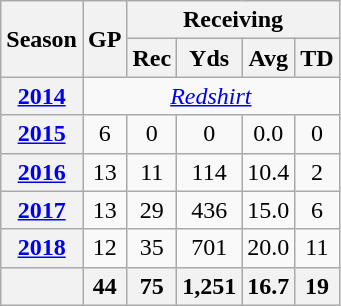<table class="wikitable" style="text-align: center;">
<tr>
<th rowspan="2">Season</th>
<th rowspan="2">GP</th>
<th colspan="4">Receiving</th>
</tr>
<tr>
<th>Rec</th>
<th>Yds</th>
<th>Avg</th>
<th>TD</th>
</tr>
<tr>
<th><a href='#'>2014</a></th>
<td colspan="5"> <em><a href='#'>Redshirt</a></em></td>
</tr>
<tr>
<th><a href='#'>2015</a></th>
<td>6</td>
<td>0</td>
<td>0</td>
<td>0.0</td>
<td>0</td>
</tr>
<tr>
<th><a href='#'>2016</a></th>
<td>13</td>
<td>11</td>
<td>114</td>
<td>10.4</td>
<td>2</td>
</tr>
<tr>
<th><a href='#'>2017</a></th>
<td>13</td>
<td>29</td>
<td>436</td>
<td>15.0</td>
<td>6</td>
</tr>
<tr>
<th><a href='#'>2018</a></th>
<td>12</td>
<td>35</td>
<td>701</td>
<td>20.0</td>
<td>11</td>
</tr>
<tr>
<th></th>
<th>44</th>
<th>75</th>
<th>1,251</th>
<th>16.7</th>
<th>19</th>
</tr>
</table>
